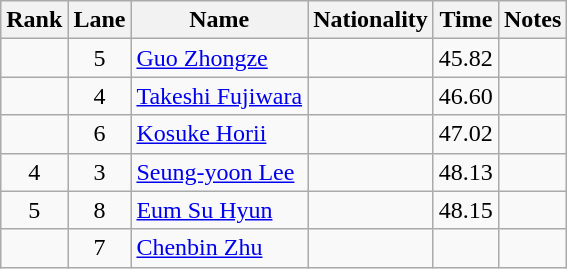<table class="wikitable sortable" style="text-align:center">
<tr>
<th>Rank</th>
<th>Lane</th>
<th>Name</th>
<th>Nationality</th>
<th>Time</th>
<th>Notes</th>
</tr>
<tr>
<td align=center></td>
<td>5</td>
<td align=left><a href='#'>Guo Zhongze</a></td>
<td align=left></td>
<td>45.82</td>
<td></td>
</tr>
<tr>
<td align=center></td>
<td>4</td>
<td align=left><a href='#'>Takeshi Fujiwara</a></td>
<td align=left></td>
<td>46.60</td>
<td></td>
</tr>
<tr>
<td align=center></td>
<td>6</td>
<td align=left><a href='#'>Kosuke Horii</a></td>
<td align=left></td>
<td>47.02</td>
<td></td>
</tr>
<tr>
<td align=center>4</td>
<td>3</td>
<td align=left><a href='#'>Seung-yoon Lee</a></td>
<td align=left></td>
<td>48.13</td>
<td></td>
</tr>
<tr>
<td align=center>5</td>
<td>8</td>
<td align=left><a href='#'>Eum Su Hyun</a></td>
<td align=left></td>
<td>48.15</td>
<td></td>
</tr>
<tr>
<td align=center></td>
<td>7</td>
<td align=left><a href='#'>Chenbin Zhu</a></td>
<td align=left></td>
<td></td>
<td></td>
</tr>
</table>
